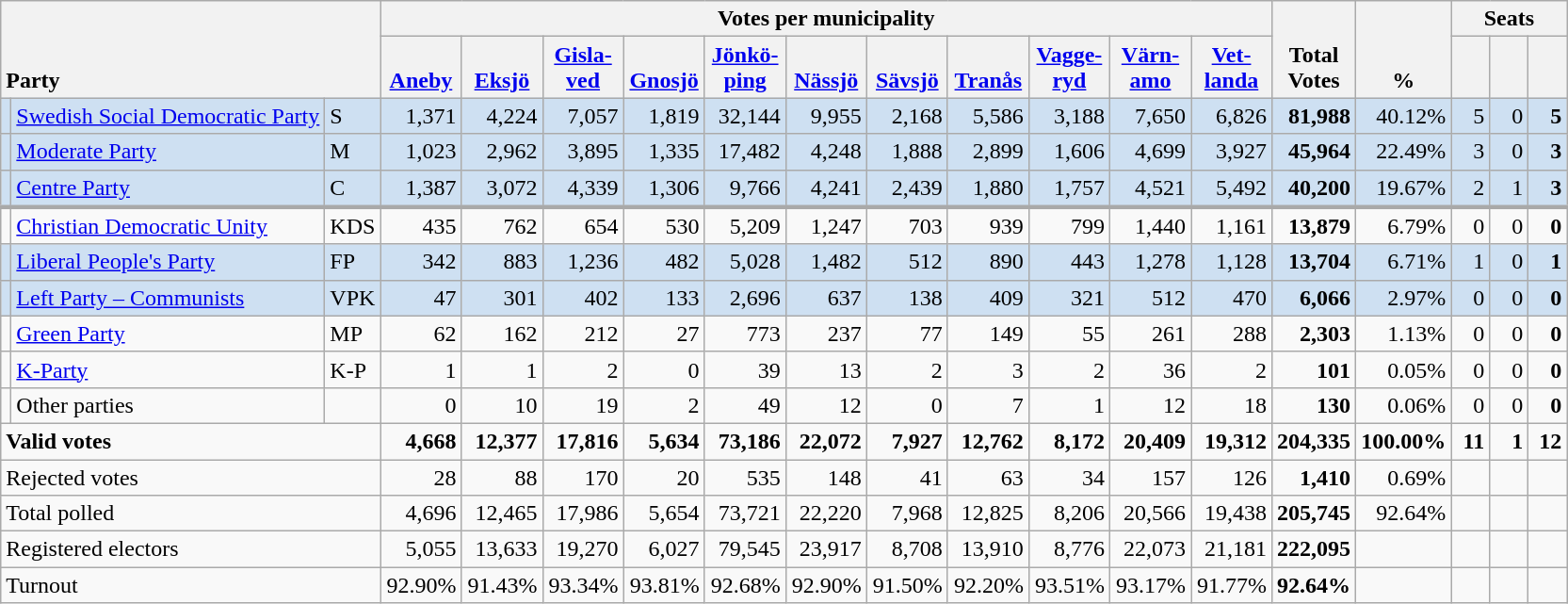<table class="wikitable" border="1" style="text-align:right;">
<tr>
<th style="text-align:left;" valign=bottom rowspan=2 colspan=3>Party</th>
<th colspan=11>Votes per municipality</th>
<th align=center valign=bottom rowspan=2 width="50">Total Votes</th>
<th align=center valign=bottom rowspan=2 width="50">%</th>
<th colspan=3>Seats</th>
</tr>
<tr>
<th align=center valign=bottom width="50"><a href='#'>Aneby</a></th>
<th align=center valign=bottom width="50"><a href='#'>Eksjö</a></th>
<th align=center valign=bottom width="50"><a href='#'>Gisla- ved</a></th>
<th align=center valign=bottom width="50"><a href='#'>Gnosjö</a></th>
<th align=center valign=bottom width="50"><a href='#'>Jönkö- ping</a></th>
<th align=center valign=bottom width="50"><a href='#'>Nässjö</a></th>
<th align=center valign=bottom width="50"><a href='#'>Sävsjö</a></th>
<th align=center valign=bottom width="50"><a href='#'>Tranås</a></th>
<th align=center valign=bottom width="50"><a href='#'>Vagge- ryd</a></th>
<th align=center valign=bottom width="50"><a href='#'>Värn- amo</a></th>
<th align=center valign=bottom width="50"><a href='#'>Vet- landa</a></th>
<th align=center valign=bottom width="20"><small></small></th>
<th align=center valign=bottom width="20"><small><a href='#'></a></small></th>
<th align=center valign=bottom width="20"><small></small></th>
</tr>
<tr style="background:#CEE0F2;">
<td></td>
<td align=left style="white-space: nowrap;"><a href='#'>Swedish Social Democratic Party</a></td>
<td align=left>S</td>
<td>1,371</td>
<td>4,224</td>
<td>7,057</td>
<td>1,819</td>
<td>32,144</td>
<td>9,955</td>
<td>2,168</td>
<td>5,586</td>
<td>3,188</td>
<td>7,650</td>
<td>6,826</td>
<td><strong>81,988</strong></td>
<td>40.12%</td>
<td>5</td>
<td>0</td>
<td><strong>5</strong></td>
</tr>
<tr style="background:#CEE0F2;">
<td></td>
<td align=left><a href='#'>Moderate Party</a></td>
<td align=left>M</td>
<td>1,023</td>
<td>2,962</td>
<td>3,895</td>
<td>1,335</td>
<td>17,482</td>
<td>4,248</td>
<td>1,888</td>
<td>2,899</td>
<td>1,606</td>
<td>4,699</td>
<td>3,927</td>
<td><strong>45,964</strong></td>
<td>22.49%</td>
<td>3</td>
<td>0</td>
<td><strong>3</strong></td>
</tr>
<tr style="background:#CEE0F2;">
<td></td>
<td align=left><a href='#'>Centre Party</a></td>
<td align=left>C</td>
<td>1,387</td>
<td>3,072</td>
<td>4,339</td>
<td>1,306</td>
<td>9,766</td>
<td>4,241</td>
<td>2,439</td>
<td>1,880</td>
<td>1,757</td>
<td>4,521</td>
<td>5,492</td>
<td><strong>40,200</strong></td>
<td>19.67%</td>
<td>2</td>
<td>1</td>
<td><strong>3</strong></td>
</tr>
<tr style="border-top:3px solid darkgray;">
<td></td>
<td align=left><a href='#'>Christian Democratic Unity</a></td>
<td align=left>KDS</td>
<td>435</td>
<td>762</td>
<td>654</td>
<td>530</td>
<td>5,209</td>
<td>1,247</td>
<td>703</td>
<td>939</td>
<td>799</td>
<td>1,440</td>
<td>1,161</td>
<td><strong>13,879</strong></td>
<td>6.79%</td>
<td>0</td>
<td>0</td>
<td><strong>0</strong></td>
</tr>
<tr style="background:#CEE0F2;">
<td></td>
<td align=left><a href='#'>Liberal People's Party</a></td>
<td align=left>FP</td>
<td>342</td>
<td>883</td>
<td>1,236</td>
<td>482</td>
<td>5,028</td>
<td>1,482</td>
<td>512</td>
<td>890</td>
<td>443</td>
<td>1,278</td>
<td>1,128</td>
<td><strong>13,704</strong></td>
<td>6.71%</td>
<td>1</td>
<td>0</td>
<td><strong>1</strong></td>
</tr>
<tr style="background:#CEE0F2;">
<td></td>
<td align=left><a href='#'>Left Party – Communists</a></td>
<td align=left>VPK</td>
<td>47</td>
<td>301</td>
<td>402</td>
<td>133</td>
<td>2,696</td>
<td>637</td>
<td>138</td>
<td>409</td>
<td>321</td>
<td>512</td>
<td>470</td>
<td><strong>6,066</strong></td>
<td>2.97%</td>
<td>0</td>
<td>0</td>
<td><strong>0</strong></td>
</tr>
<tr>
<td></td>
<td align=left><a href='#'>Green Party</a></td>
<td align=left>MP</td>
<td>62</td>
<td>162</td>
<td>212</td>
<td>27</td>
<td>773</td>
<td>237</td>
<td>77</td>
<td>149</td>
<td>55</td>
<td>261</td>
<td>288</td>
<td><strong>2,303</strong></td>
<td>1.13%</td>
<td>0</td>
<td>0</td>
<td><strong>0</strong></td>
</tr>
<tr>
<td></td>
<td align=left><a href='#'>K-Party</a></td>
<td align=left>K-P</td>
<td>1</td>
<td>1</td>
<td>2</td>
<td>0</td>
<td>39</td>
<td>13</td>
<td>2</td>
<td>3</td>
<td>2</td>
<td>36</td>
<td>2</td>
<td><strong>101</strong></td>
<td>0.05%</td>
<td>0</td>
<td>0</td>
<td><strong>0</strong></td>
</tr>
<tr>
<td></td>
<td align=left>Other parties</td>
<td></td>
<td>0</td>
<td>10</td>
<td>19</td>
<td>2</td>
<td>49</td>
<td>12</td>
<td>0</td>
<td>7</td>
<td>1</td>
<td>12</td>
<td>18</td>
<td><strong>130</strong></td>
<td>0.06%</td>
<td>0</td>
<td>0</td>
<td><strong>0</strong></td>
</tr>
<tr style="font-weight:bold">
<td align=left colspan=3>Valid votes</td>
<td>4,668</td>
<td>12,377</td>
<td>17,816</td>
<td>5,634</td>
<td>73,186</td>
<td>22,072</td>
<td>7,927</td>
<td>12,762</td>
<td>8,172</td>
<td>20,409</td>
<td>19,312</td>
<td>204,335</td>
<td>100.00%</td>
<td>11</td>
<td>1</td>
<td>12</td>
</tr>
<tr>
<td align=left colspan=3>Rejected votes</td>
<td>28</td>
<td>88</td>
<td>170</td>
<td>20</td>
<td>535</td>
<td>148</td>
<td>41</td>
<td>63</td>
<td>34</td>
<td>157</td>
<td>126</td>
<td><strong>1,410</strong></td>
<td>0.69%</td>
<td></td>
<td></td>
<td></td>
</tr>
<tr>
<td align=left colspan=3>Total polled</td>
<td>4,696</td>
<td>12,465</td>
<td>17,986</td>
<td>5,654</td>
<td>73,721</td>
<td>22,220</td>
<td>7,968</td>
<td>12,825</td>
<td>8,206</td>
<td>20,566</td>
<td>19,438</td>
<td><strong>205,745</strong></td>
<td>92.64%</td>
<td></td>
<td></td>
<td></td>
</tr>
<tr>
<td align=left colspan=3>Registered electors</td>
<td>5,055</td>
<td>13,633</td>
<td>19,270</td>
<td>6,027</td>
<td>79,545</td>
<td>23,917</td>
<td>8,708</td>
<td>13,910</td>
<td>8,776</td>
<td>22,073</td>
<td>21,181</td>
<td><strong>222,095</strong></td>
<td></td>
<td></td>
<td></td>
<td></td>
</tr>
<tr>
<td align=left colspan=3>Turnout</td>
<td>92.90%</td>
<td>91.43%</td>
<td>93.34%</td>
<td>93.81%</td>
<td>92.68%</td>
<td>92.90%</td>
<td>91.50%</td>
<td>92.20%</td>
<td>93.51%</td>
<td>93.17%</td>
<td>91.77%</td>
<td><strong>92.64%</strong></td>
<td></td>
<td></td>
<td></td>
<td></td>
</tr>
</table>
